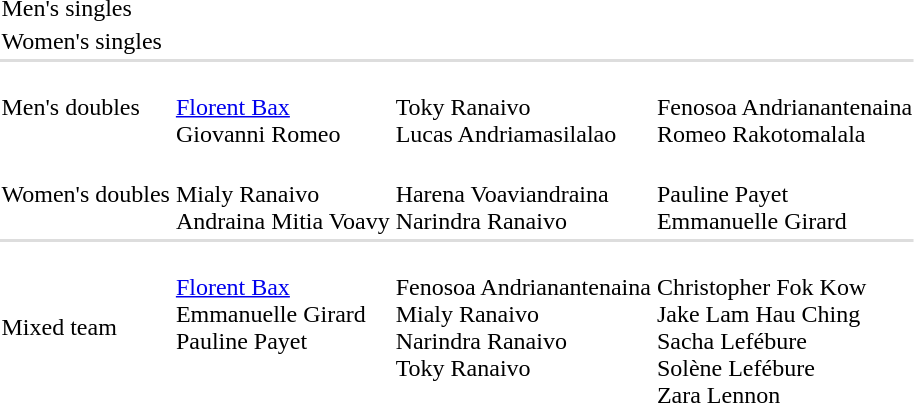<table>
<tr>
<td>Men's singles</td>
<td></td>
<td></td>
<td></td>
</tr>
<tr>
<td>Women's singles</td>
<td></td>
<td></td>
<td></td>
</tr>
<tr bgcolor=#dddddd>
<td colspan=4></td>
</tr>
<tr>
<td>Men's doubles</td>
<td><br><a href='#'>Florent Bax</a><br>Giovanni Romeo</td>
<td><br>Toky Ranaivo<br>Lucas Andriamasilalao</td>
<td nowrap><br>Fenosoa Andrianantenaina<br>Romeo Rakotomalala</td>
</tr>
<tr>
<td>Women's doubles</td>
<td nowrap><br>Mialy Ranaivo<br>Andraina Mitia Voavy</td>
<td><br>Harena Voaviandraina<br>Narindra Ranaivo</td>
<td><br>Pauline Payet<br>Emmanuelle Girard</td>
</tr>
<tr bgcolor=#dddddd>
<td colspan=4></td>
</tr>
<tr>
<td>Mixed team</td>
<td valign=top><br><a href='#'>Florent Bax</a><br>Emmanuelle Girard<br>Pauline Payet</td>
<td valign=top nowrap><br>Fenosoa Andrianantenaina<br>Mialy Ranaivo<br>Narindra Ranaivo<br>Toky Ranaivo</td>
<td><br>Christopher Fok Kow<br>Jake Lam Hau Ching<br>Sacha Lefébure<br>Solène Lefébure<br>Zara Lennon</td>
</tr>
</table>
